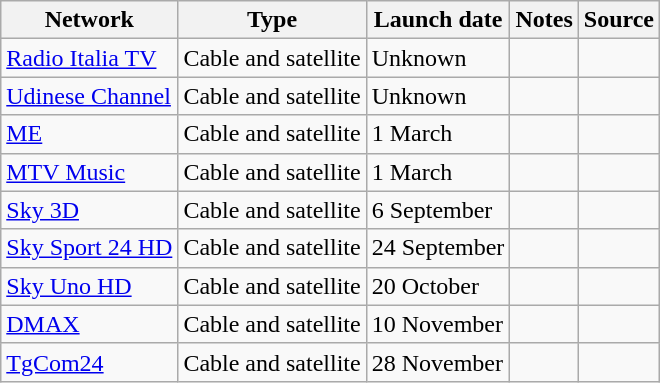<table class="wikitable sortable">
<tr>
<th>Network</th>
<th>Type</th>
<th>Launch date</th>
<th>Notes</th>
<th>Source</th>
</tr>
<tr>
<td><a href='#'>Radio Italia TV</a></td>
<td>Cable and satellite</td>
<td>Unknown</td>
<td></td>
<td></td>
</tr>
<tr>
<td><a href='#'>Udinese Channel</a></td>
<td>Cable and satellite</td>
<td>Unknown</td>
<td></td>
<td></td>
</tr>
<tr>
<td><a href='#'>ME</a></td>
<td>Cable and satellite</td>
<td>1 March</td>
<td></td>
<td></td>
</tr>
<tr>
<td><a href='#'>MTV Music</a></td>
<td>Cable and satellite</td>
<td>1 March</td>
<td></td>
<td></td>
</tr>
<tr>
<td><a href='#'>Sky 3D</a></td>
<td>Cable and satellite</td>
<td>6 September</td>
<td></td>
<td></td>
</tr>
<tr>
<td><a href='#'>Sky Sport 24 HD</a></td>
<td>Cable and satellite</td>
<td>24 September</td>
<td></td>
<td></td>
</tr>
<tr>
<td><a href='#'>Sky Uno HD</a></td>
<td>Cable and satellite</td>
<td>20 October</td>
<td></td>
<td></td>
</tr>
<tr>
<td><a href='#'>DMAX</a></td>
<td>Cable and satellite</td>
<td>10 November</td>
<td></td>
<td></td>
</tr>
<tr>
<td><a href='#'>TgCom24</a></td>
<td>Cable and satellite</td>
<td>28 November</td>
<td></td>
<td></td>
</tr>
</table>
